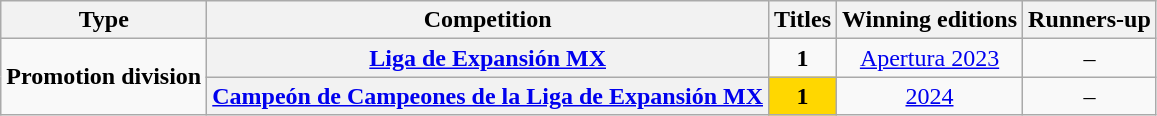<table class="wikitable" style="text-align: center;">
<tr>
<th>Type</th>
<th>Competition</th>
<th>Titles</th>
<th>Winning editions</th>
<th>Runners-up</th>
</tr>
<tr>
<td rowspan="2"><strong>Promotion division</strong></td>
<th scope=col><a href='#'>Liga de Expansión MX</a></th>
<td><strong>1</strong></td>
<td><a href='#'>Apertura 2023</a></td>
<td>–</td>
</tr>
<tr>
<th scope=col><a href='#'>Campeón de Campeones de la Liga de Expansión MX</a></th>
<td style="background-color:gold"><strong>1</strong></td>
<td><a href='#'>2024</a></td>
<td>–</td>
</tr>
</table>
